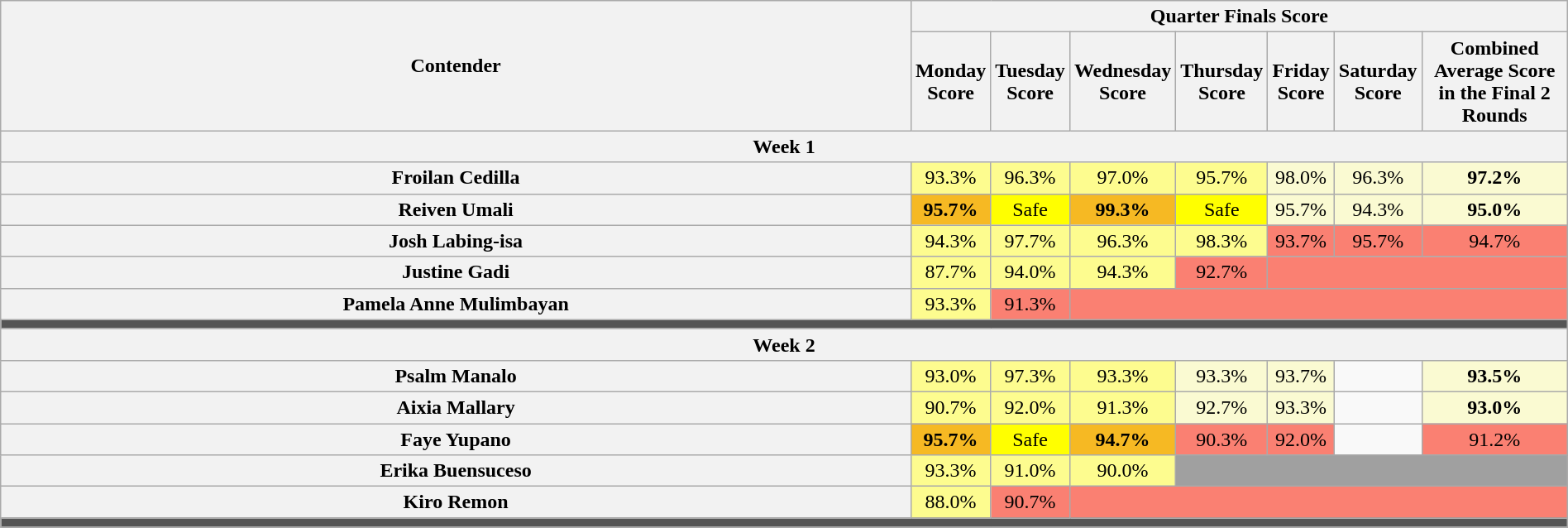<table class="wikitable sortable mw-collapsible mw-collapsed" style="text-align:center; width:100%;">
<tr>
<th rowspan="2">Contender</th>
<th colspan="7" width="28%">Quarter Finals Score</th>
</tr>
<tr>
<th>Monday Score</th>
<th>Tuesday Score</th>
<th>Wednesday Score</th>
<th>Thursday Score</th>
<th>Friday Score</th>
<th>Saturday Score</th>
<th>Combined Average Score in the Final 2 Rounds</th>
</tr>
<tr>
<th colspan="8">Week 1</th>
</tr>
<tr>
<th>Froilan Cedilla</th>
<td style="background-color:#FDFC8F;">93.3%</td>
<td style="background-color:#FDFC8F;">96.3%</td>
<td style="background-color:#FDFC8F;">97.0%</td>
<td style="background-color:#FDFC8F;">95.7%</td>
<td style="background-color:#FAFAD2;">98.0%</td>
<td style="background-color:#FAFAD2;">96.3%</td>
<td style="background-color:#FAFAD2;"><strong>97.2%</strong></td>
</tr>
<tr>
<th>Reiven Umali</th>
<td style="background-color:#F6B923;"><strong>95.7%</strong></td>
<td style="background-color:#ffff00;">Safe</td>
<td style="background-color:#F6B923;"><strong>99.3%</strong></td>
<td style="background-color:#ffff00;">Safe</td>
<td style="background-color:#FAFAD2;">95.7%</td>
<td style="background-color:#FAFAD2;">94.3%</td>
<td style="background-color:#FAFAD2;"><strong>95.0%</strong></td>
</tr>
<tr>
<th>Josh Labing-isa</th>
<td style="background-color:#FDFC8F;">94.3%</td>
<td style="background-color:#FDFC8F;">97.7%</td>
<td style="background-color:#FDFC8F;">96.3%</td>
<td style="background-color:#FDFC8F;">98.3%</td>
<td style="background-color:salmon;">93.7%</td>
<td style="background-color:salmon;">95.7%</td>
<td style="background-color:salmon;">94.7%</td>
</tr>
<tr>
<th>Justine Gadi</th>
<td style="background-color:#FDFC8F;">87.7%</td>
<td style="background-color:#FDFC8F;">94.0%</td>
<td style="background-color:#FDFC8F;">94.3%</td>
<td style="background-color:salmon;">92.7%</td>
<td colspan="3" style="background-color:salmon;"><small></small></td>
</tr>
<tr>
<th>Pamela Anne Mulimbayan</th>
<td style="background-color:#FDFC8F;">93.3%</td>
<td style="background-color:salmon;">91.3%</td>
<td colspan="5" style="background-color:salmon;"><small></small></td>
</tr>
<tr>
<th colspan="8" style="background:#555;"></th>
</tr>
<tr>
<th colspan="8">Week 2</th>
</tr>
<tr>
<th>Psalm Manalo</th>
<td style="background-color:#FDFC8F;">93.0%</td>
<td style="background-color:#FDFC8F;">97.3%</td>
<td style="background-color:#FDFC8F;">93.3%</td>
<td style="background-color:#FAFAD2;">93.3%</td>
<td style="background-color:#FAFAD2;">93.7%</td>
<td></td>
<td style="background-color:#FAFAD2;"><strong>93.5%</strong></td>
</tr>
<tr>
<th>Aixia Mallary</th>
<td style="background-color:#FDFC8F;">90.7%</td>
<td style="background-color:#FDFC8F;">92.0%</td>
<td style="background-color:#FDFC8F;">91.3%</td>
<td style="background-color:#FAFAD2;">92.7%</td>
<td style="background-color:#FAFAD2;">93.3%</td>
<td></td>
<td style="background-color:#FAFAD2;"><strong>93.0%</strong></td>
</tr>
<tr>
<th>Faye Yupano</th>
<td style="background-color:#F6B923;"><strong>95.7%</strong></td>
<td style="background-color:#ffff00;">Safe</td>
<td style="background-color:#F6B923;"><strong>94.7%</strong></td>
<td style="background-color:salmon;">90.3%</td>
<td style="background-color:salmon;">92.0%</td>
<td></td>
<td style="background-color:salmon;">91.2%</td>
</tr>
<tr>
<th>Erika Buensuceso</th>
<td style="background-color:#FDFC8F;">93.3%</td>
<td style="background-color:#FDFC8F;">91.0%</td>
<td style="background-color:#FDFC8F;">90.0%</td>
<td colspan="4" style="background-color:#a0a0a0;"><small></small></td>
</tr>
<tr>
<th>Kiro Remon</th>
<td style="background-color:#FDFC8F;">88.0%</td>
<td style="background-color:salmon;">90.7%</td>
<td colspan="5" style="background-color:salmon;"><small></small></td>
</tr>
<tr>
<th colspan="8" style="background:#555;"></th>
</tr>
<tr>
</tr>
</table>
